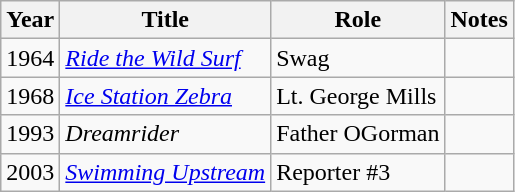<table class="wikitable">
<tr>
<th>Year</th>
<th>Title</th>
<th>Role</th>
<th>Notes</th>
</tr>
<tr>
<td>1964</td>
<td><em><a href='#'>Ride the Wild Surf</a></em></td>
<td>Swag</td>
<td></td>
</tr>
<tr>
<td>1968</td>
<td><em><a href='#'>Ice Station Zebra</a></em></td>
<td>Lt. George Mills</td>
<td></td>
</tr>
<tr>
<td>1993</td>
<td><em>Dreamrider</em></td>
<td>Father OGorman</td>
<td></td>
</tr>
<tr>
<td>2003</td>
<td><em><a href='#'>Swimming Upstream</a></em></td>
<td>Reporter #3</td>
<td></td>
</tr>
</table>
